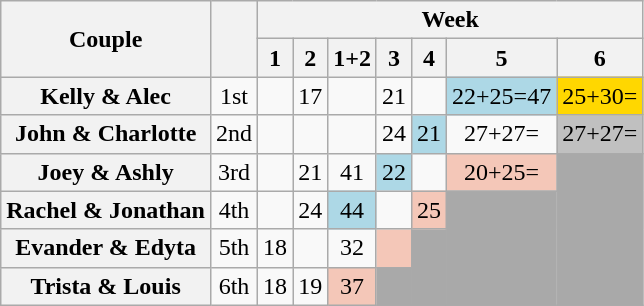<table class="wikitable sortable" style="text-align:center; font-size:100%">
<tr>
<th scope="col" rowspan="2" style="text-align:center">Couple</th>
<th scope="col" rowspan="2" style="text-align:center"></th>
<th colspan="7" style="text-align:center">Week</th>
</tr>
<tr>
<th scope="col">1</th>
<th scope="col">2</th>
<th scope="col">1+2</th>
<th scope="col">3</th>
<th scope="col">4</th>
<th scope="col">5</th>
<th scope="col">6</th>
</tr>
<tr>
<th scope="row">Kelly & Alec</th>
<td>1st</td>
<td></td>
<td>17</td>
<td></td>
<td>21</td>
<td></td>
<td bgcolor="lightblue" >22+25=47</td>
<td bgcolor="gold" >25+30=</td>
</tr>
<tr>
<th scope="row">John & Charlotte</th>
<td>2nd</td>
<td></td>
<td></td>
<td></td>
<td>24</td>
<td bgcolor="lightblue">21</td>
<td>27+27=</td>
<td bgcolor="silver" >27+27=</td>
</tr>
<tr>
<th scope="row">Joey & Ashly</th>
<td>3rd</td>
<td></td>
<td>21</td>
<td>41</td>
<td bgcolor="lightblue">22</td>
<td></td>
<td bgcolor="f4c7b8" >20+25=</td>
<td rowspan="4" bgcolor="darkgray"></td>
</tr>
<tr>
<th scope="row">Rachel & Jonathan</th>
<td>4th</td>
<td></td>
<td>24</td>
<td bgcolor="lightblue">44</td>
<td></td>
<td bgcolor="f4c7b8">25</td>
<td rowspan="3" bgcolor="darkgray"></td>
</tr>
<tr>
<th scope="row">Evander & Edyta</th>
<td>5th</td>
<td>18</td>
<td></td>
<td>32</td>
<td bgcolor="f4c7b8"></td>
<td rowspan="2" bgcolor="darkgray"></td>
</tr>
<tr>
<th scope="row">Trista & Louis</th>
<td>6th</td>
<td>18</td>
<td>19</td>
<td bgcolor="f4c7b8">37</td>
<td bgcolor="darkgray"></td>
</tr>
</table>
